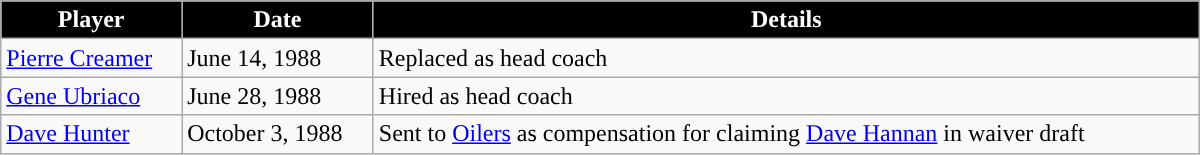<table class="wikitable" style="width:50em; padding:3px;">
<tr style="text-align:center; background:#ddd;">
<th style="color:white; background:#000000; ">Player</th>
<th style="color:white; background:#000000; ">Date</th>
<th style="color:white; background:#000000; ">Details</th>
</tr>
<tr>
<td><a href='#'>Pierre Creamer</a></td>
<td>June 14, 1988</td>
<td>Replaced as head coach</td>
</tr>
<tr>
<td><a href='#'>Gene Ubriaco</a></td>
<td>June 28, 1988</td>
<td>Hired as head coach</td>
</tr>
<tr>
<td><a href='#'>Dave Hunter</a></td>
<td>October 3, 1988</td>
<td>Sent to <a href='#'>Oilers</a> as compensation for claiming <a href='#'>Dave Hannan</a> in waiver draft</td>
</tr>
</table>
